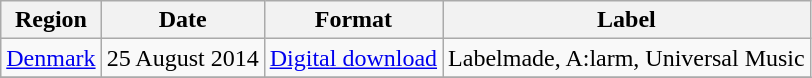<table class=wikitable>
<tr>
<th>Region</th>
<th>Date</th>
<th>Format</th>
<th>Label</th>
</tr>
<tr>
<td><a href='#'>Denmark</a></td>
<td>25 August 2014</td>
<td><a href='#'>Digital download</a></td>
<td>Labelmade, A:larm, Universal Music</td>
</tr>
<tr>
</tr>
</table>
